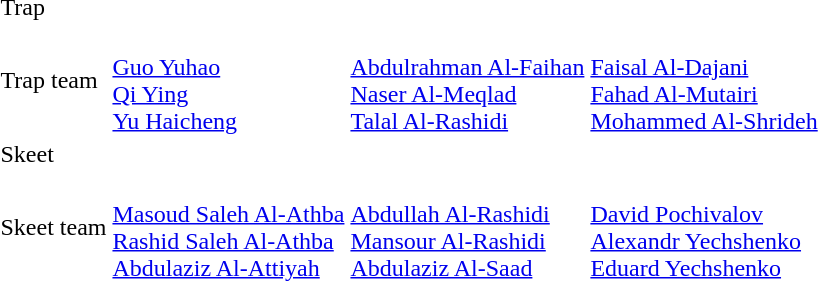<table>
<tr>
<td>Trap</td>
<td></td>
<td></td>
<td></td>
</tr>
<tr>
<td>Trap team</td>
<td><br><a href='#'>Guo Yuhao</a><br><a href='#'>Qi Ying</a><br><a href='#'>Yu Haicheng</a></td>
<td><br><a href='#'>Abdulrahman Al-Faihan</a><br><a href='#'>Naser Al-Meqlad</a><br><a href='#'>Talal Al-Rashidi</a></td>
<td><br><a href='#'>Faisal Al-Dajani</a><br><a href='#'>Fahad Al-Mutairi</a><br><a href='#'>Mohammed Al-Shrideh</a></td>
</tr>
<tr>
<td>Skeet</td>
<td></td>
<td></td>
<td></td>
</tr>
<tr>
<td>Skeet team</td>
<td><br><a href='#'>Masoud Saleh Al-Athba</a><br><a href='#'>Rashid Saleh Al-Athba</a><br><a href='#'>Abdulaziz Al-Attiyah</a></td>
<td><br><a href='#'>Abdullah Al-Rashidi</a><br><a href='#'>Mansour Al-Rashidi</a><br><a href='#'>Abdulaziz Al-Saad</a></td>
<td><br><a href='#'>David Pochivalov</a><br><a href='#'>Alexandr Yechshenko</a><br><a href='#'>Eduard Yechshenko</a></td>
</tr>
</table>
